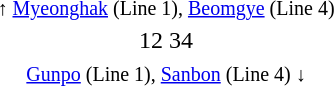<table style="text-align:center;">
<tr>
<td><small>↑ <a href='#'>Myeonghak</a> (Line 1), <a href='#'>Beomgye</a> (Line 4)</small></td>
</tr>
<tr>
<td>  <span>1</span><span>2</span>     <span>3</span><span>4</span> </td>
</tr>
<tr>
<td><small><a href='#'>Gunpo</a> (Line 1), <a href='#'>Sanbon</a> (Line 4) ↓</small></td>
</tr>
</table>
